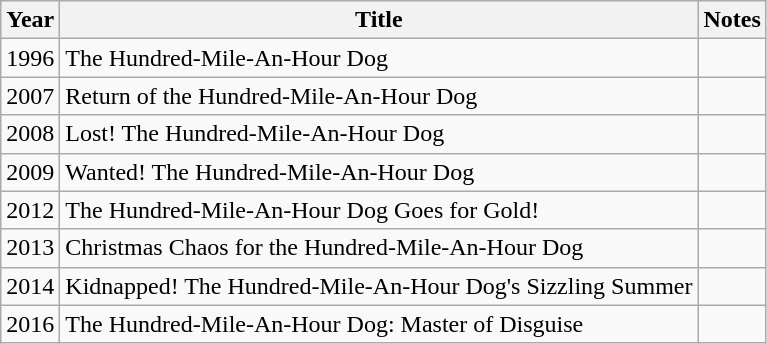<table class="wikitable sortable">
<tr>
<th>Year</th>
<th>Title</th>
<th>Notes</th>
</tr>
<tr>
<td>1996</td>
<td>The Hundred-Mile-An-Hour Dog</td>
<td></td>
</tr>
<tr>
<td>2007</td>
<td>Return of the Hundred-Mile-An-Hour Dog</td>
<td></td>
</tr>
<tr>
<td>2008</td>
<td>Lost! The Hundred-Mile-An-Hour Dog</td>
<td></td>
</tr>
<tr>
<td>2009</td>
<td>Wanted! The Hundred-Mile-An-Hour Dog</td>
<td></td>
</tr>
<tr>
<td>2012</td>
<td>The Hundred-Mile-An-Hour Dog Goes for Gold!</td>
<td></td>
</tr>
<tr>
<td>2013</td>
<td>Christmas Chaos for the Hundred-Mile-An-Hour Dog</td>
<td></td>
</tr>
<tr>
<td>2014</td>
<td>Kidnapped! The Hundred-Mile-An-Hour Dog's Sizzling Summer</td>
<td></td>
</tr>
<tr>
<td>2016</td>
<td>The Hundred-Mile-An-Hour Dog: Master of Disguise</td>
<td></td>
</tr>
</table>
